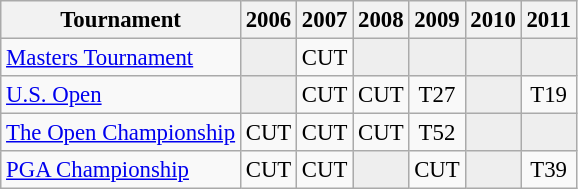<table class="wikitable" style="font-size:95%;text-align:center;">
<tr>
<th>Tournament</th>
<th>2006</th>
<th>2007</th>
<th>2008</th>
<th>2009</th>
<th>2010</th>
<th>2011</th>
</tr>
<tr>
<td align=left><a href='#'>Masters Tournament</a></td>
<td style="background:#eeeeee;"></td>
<td>CUT</td>
<td style="background:#eeeeee;"></td>
<td style="background:#eeeeee;"></td>
<td style="background:#eeeeee;"></td>
<td style="background:#eeeeee;"></td>
</tr>
<tr>
<td align=left><a href='#'>U.S. Open</a></td>
<td style="background:#eeeeee;"></td>
<td>CUT</td>
<td>CUT</td>
<td>T27</td>
<td style="background:#eeeeee;"></td>
<td>T19</td>
</tr>
<tr>
<td align=left><a href='#'>The Open Championship</a></td>
<td>CUT</td>
<td>CUT</td>
<td>CUT</td>
<td>T52</td>
<td style="background:#eeeeee;"></td>
<td style="background:#eeeeee;"></td>
</tr>
<tr>
<td align=left><a href='#'>PGA Championship</a></td>
<td>CUT</td>
<td>CUT</td>
<td style="background:#eeeeee;"></td>
<td>CUT</td>
<td style="background:#eeeeee;"></td>
<td>T39</td>
</tr>
</table>
